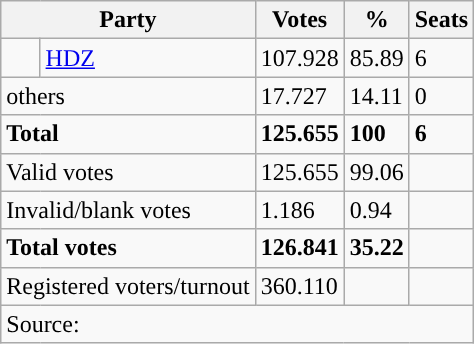<table class="wikitable" style="text-align: left;">
<tr>
<th colspan="2">Party</th>
<th>Votes</th>
<th>%</th>
<th>Seats</th>
</tr>
<tr>
<td style="background-color: "></td>
<td><a href='#'>HDZ</a></td>
<td>107.928</td>
<td>85.89</td>
<td>6</td>
</tr>
<tr>
<td colspan="2">others</td>
<td>17.727</td>
<td>14.11</td>
<td>0</td>
</tr>
<tr>
<td colspan="2"><strong>Total</strong></td>
<td><strong>125.655</strong></td>
<td><strong>100</strong></td>
<td><strong>6</strong></td>
</tr>
<tr>
<td colspan="2">Valid votes</td>
<td>125.655</td>
<td>99.06</td>
<td></td>
</tr>
<tr>
<td colspan="2">Invalid/blank votes</td>
<td>1.186</td>
<td>0.94</td>
<td></td>
</tr>
<tr>
<td colspan="2"><strong>Total votes</strong></td>
<td><strong>126.841</strong></td>
<td><strong>35.22</strong></td>
<td></td>
</tr>
<tr>
<td colspan="2">Registered voters/turnout</td>
<td votes14="5343">360.110</td>
<td></td>
<td></td>
</tr>
<tr>
<td colspan="5">Source: </td>
</tr>
</table>
